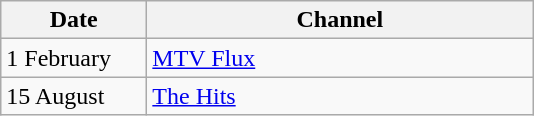<table class="wikitable">
<tr>
<th width=90>Date</th>
<th width=250>Channel</th>
</tr>
<tr>
<td>1 February</td>
<td><a href='#'>MTV Flux</a></td>
</tr>
<tr>
<td>15 August</td>
<td><a href='#'>The Hits</a></td>
</tr>
</table>
